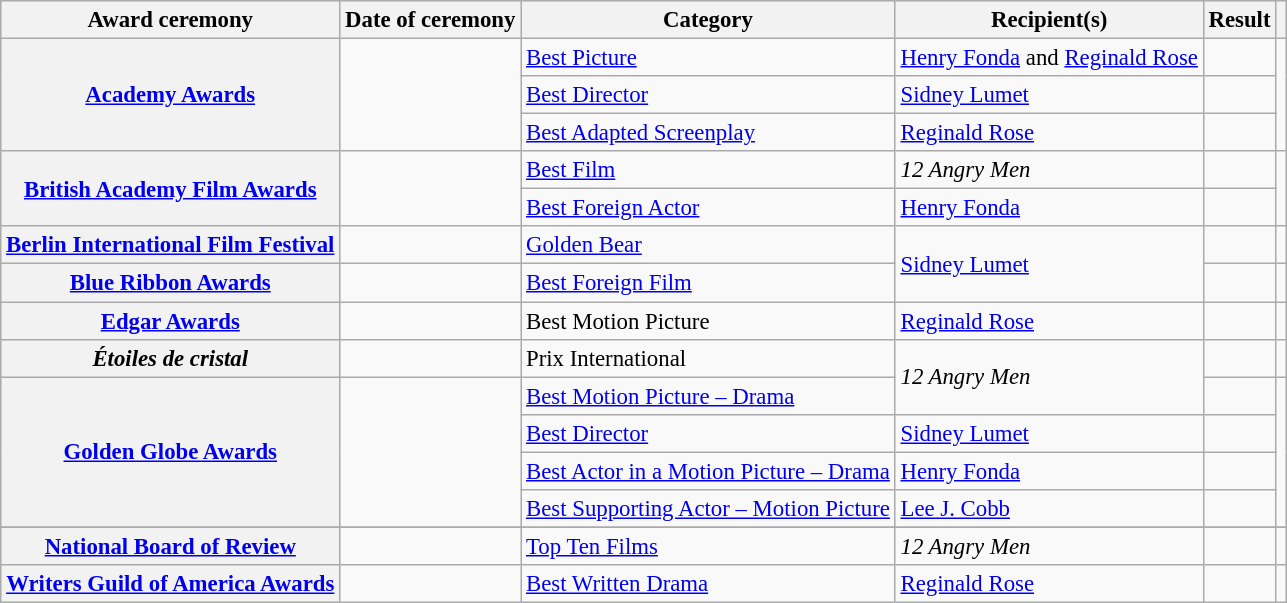<table class="wikitable plainrowheaders sortable" style="font-size: 95%;">
<tr>
<th scope="col">Award ceremony</th>
<th scope="col">Date of ceremony</th>
<th scope="col">Category</th>
<th scope="col">Recipient(s)</th>
<th scope="col">Result</th>
<th scope="col" class="unsortable"></th>
</tr>
<tr>
<th scope="row" rowspan="3"><a href='#'>Academy Awards</a></th>
<td rowspan="3"><a href='#'></a></td>
<td><a href='#'>Best Picture</a></td>
<td><a href='#'>Henry Fonda</a> and <a href='#'>Reginald Rose</a></td>
<td></td>
<td style="text-align:center;" rowspan="3"></td>
</tr>
<tr>
<td><a href='#'>Best Director</a></td>
<td><a href='#'>Sidney Lumet</a></td>
<td></td>
</tr>
<tr>
<td><a href='#'>Best Adapted Screenplay</a></td>
<td><a href='#'>Reginald Rose</a></td>
<td></td>
</tr>
<tr>
<th scope="row" rowspan="2"><a href='#'>British Academy Film Awards</a></th>
<td rowspan="2"><a href='#'></a></td>
<td><a href='#'>Best Film</a></td>
<td><em>12 Angry Men</em></td>
<td></td>
<td style="text-align:center;" rowspan="2"></td>
</tr>
<tr>
<td><a href='#'>Best Foreign Actor</a></td>
<td><a href='#'>Henry Fonda</a></td>
<td></td>
</tr>
<tr>
<th scope="row"><a href='#'>Berlin International Film Festival</a></th>
<td><a href='#'></a></td>
<td><a href='#'>Golden Bear</a></td>
<td rowspan="2"><a href='#'>Sidney Lumet</a></td>
<td></td>
<td style="text-align:center;"></td>
</tr>
<tr>
<th scope="row"><a href='#'>Blue Ribbon Awards</a></th>
<td></td>
<td><a href='#'>Best Foreign Film</a></td>
<td></td>
<td style="text-align:center;"></td>
</tr>
<tr>
<th scope="row"><a href='#'>Edgar Awards</a></th>
<td></td>
<td>Best Motion Picture</td>
<td><a href='#'>Reginald Rose</a></td>
<td></td>
<td style="text-align:center;"></td>
</tr>
<tr>
<th scope="row"><em>Étoiles de cristal</em></th>
<td></td>
<td>Prix International</td>
<td rowspan="2"><em>12 Angry Men</em></td>
<td></td>
<td style="text-align:center;"></td>
</tr>
<tr>
<th scope="row" rowspan="4"><a href='#'>Golden Globe Awards</a></th>
<td rowspan="4"><a href='#'></a></td>
<td><a href='#'>Best Motion Picture – Drama</a></td>
<td></td>
<td style="text-align:center;" rowspan="4"></td>
</tr>
<tr>
<td><a href='#'>Best Director</a></td>
<td><a href='#'>Sidney Lumet</a></td>
<td></td>
</tr>
<tr>
<td><a href='#'>Best Actor in a Motion Picture – Drama</a></td>
<td><a href='#'>Henry Fonda</a></td>
<td></td>
</tr>
<tr>
<td><a href='#'>Best Supporting Actor – Motion Picture</a></td>
<td><a href='#'>Lee J. Cobb</a></td>
<td></td>
</tr>
<tr>
</tr>
<tr>
<th scope="row"><a href='#'>National Board of Review</a></th>
<td><a href='#'></a></td>
<td><a href='#'>Top Ten Films</a></td>
<td><em>12 Angry Men</em></td>
<td></td>
<td style="text-align:center;"></td>
</tr>
<tr>
<th scope="row"><a href='#'>Writers Guild of America Awards</a></th>
<td><a href='#'></a></td>
<td><a href='#'>Best Written Drama</a></td>
<td><a href='#'>Reginald Rose</a></td>
<td></td>
<td style="text-align:center;"></td>
</tr>
</table>
